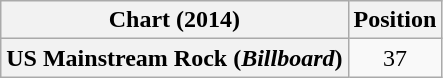<table class="wikitable sortable plainrowheaders" style="text-align:center">
<tr>
<th scope="col">Chart (2014)</th>
<th scope="col">Position</th>
</tr>
<tr>
<th scope="row">US Mainstream Rock (<em>Billboard</em>)</th>
<td>37</td>
</tr>
</table>
